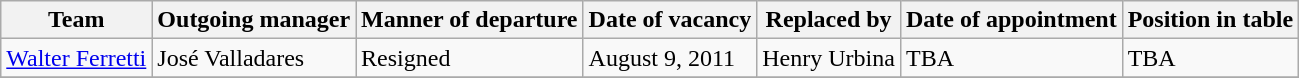<table class="wikitable">
<tr>
<th>Team</th>
<th>Outgoing manager</th>
<th>Manner of departure</th>
<th>Date of vacancy</th>
<th>Replaced by</th>
<th>Date of appointment</th>
<th>Position in table</th>
</tr>
<tr>
<td><a href='#'>Walter Ferretti</a></td>
<td> José Valladares</td>
<td>Resigned</td>
<td>August 9, 2011</td>
<td> Henry Urbina</td>
<td>TBA</td>
<td>TBA</td>
</tr>
<tr>
</tr>
</table>
